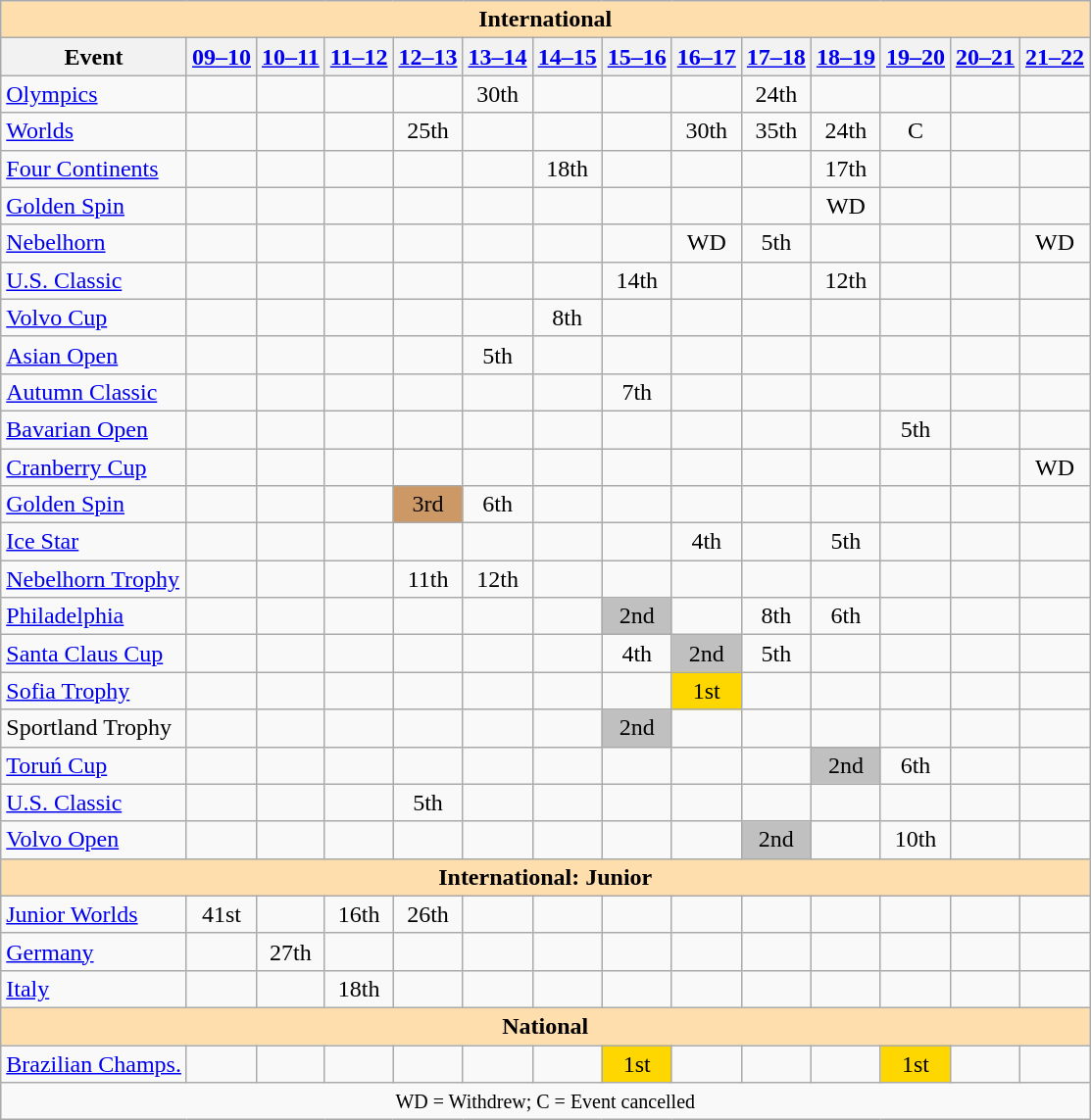<table class="wikitable" style="text-align:center">
<tr>
<th colspan="14" style="background-color: #ffdead; " align="center">International</th>
</tr>
<tr>
<th>Event</th>
<th><a href='#'>09–10</a></th>
<th><a href='#'>10–11</a></th>
<th><a href='#'>11–12</a></th>
<th><a href='#'>12–13</a></th>
<th><a href='#'>13–14</a></th>
<th><a href='#'>14–15</a></th>
<th><a href='#'>15–16</a></th>
<th><a href='#'>16–17</a></th>
<th><a href='#'>17–18</a></th>
<th><a href='#'>18–19</a></th>
<th><a href='#'>19–20</a></th>
<th><a href='#'>20–21</a></th>
<th><a href='#'>21–22</a></th>
</tr>
<tr>
<td align=left><a href='#'>Olympics</a></td>
<td></td>
<td></td>
<td></td>
<td></td>
<td>30th</td>
<td></td>
<td></td>
<td></td>
<td>24th</td>
<td></td>
<td></td>
<td></td>
<td></td>
</tr>
<tr>
<td align=left><a href='#'>Worlds</a></td>
<td></td>
<td></td>
<td></td>
<td>25th</td>
<td></td>
<td></td>
<td></td>
<td>30th</td>
<td>35th</td>
<td>24th</td>
<td>C</td>
<td></td>
<td></td>
</tr>
<tr>
<td align=left><a href='#'>Four Continents</a></td>
<td></td>
<td></td>
<td></td>
<td></td>
<td></td>
<td>18th</td>
<td></td>
<td></td>
<td></td>
<td>17th</td>
<td></td>
<td></td>
<td></td>
</tr>
<tr>
<td align=left> <a href='#'>Golden Spin</a></td>
<td></td>
<td></td>
<td></td>
<td></td>
<td></td>
<td></td>
<td></td>
<td></td>
<td></td>
<td>WD</td>
<td></td>
<td></td>
<td></td>
</tr>
<tr>
<td align=left> <a href='#'>Nebelhorn</a></td>
<td></td>
<td></td>
<td></td>
<td></td>
<td></td>
<td></td>
<td></td>
<td>WD</td>
<td>5th</td>
<td></td>
<td></td>
<td></td>
<td>WD</td>
</tr>
<tr>
<td align=left> <a href='#'>U.S. Classic</a></td>
<td></td>
<td></td>
<td></td>
<td></td>
<td></td>
<td></td>
<td>14th</td>
<td></td>
<td></td>
<td>12th</td>
<td></td>
<td></td>
<td></td>
</tr>
<tr>
<td align=left> <a href='#'>Volvo Cup</a></td>
<td></td>
<td></td>
<td></td>
<td></td>
<td></td>
<td>8th</td>
<td></td>
<td></td>
<td></td>
<td></td>
<td></td>
<td></td>
<td></td>
</tr>
<tr>
<td align=left><a href='#'>Asian Open</a></td>
<td></td>
<td></td>
<td></td>
<td></td>
<td>5th</td>
<td></td>
<td></td>
<td></td>
<td></td>
<td></td>
<td></td>
<td></td>
<td></td>
</tr>
<tr>
<td align=left><a href='#'>Autumn Classic</a></td>
<td></td>
<td></td>
<td></td>
<td></td>
<td></td>
<td></td>
<td>7th</td>
<td></td>
<td></td>
<td></td>
<td></td>
<td></td>
<td></td>
</tr>
<tr>
<td align=left><a href='#'>Bavarian Open</a></td>
<td></td>
<td></td>
<td></td>
<td></td>
<td></td>
<td></td>
<td></td>
<td></td>
<td></td>
<td></td>
<td>5th</td>
<td></td>
<td></td>
</tr>
<tr>
<td align=left><a href='#'>Cranberry Cup</a></td>
<td></td>
<td></td>
<td></td>
<td></td>
<td></td>
<td></td>
<td></td>
<td></td>
<td></td>
<td></td>
<td></td>
<td></td>
<td>WD</td>
</tr>
<tr>
<td align="left"><a href='#'>Golden Spin</a></td>
<td></td>
<td></td>
<td></td>
<td bgcolor="cc9966">3rd</td>
<td>6th</td>
<td></td>
<td></td>
<td></td>
<td></td>
<td></td>
<td></td>
<td></td>
<td></td>
</tr>
<tr>
<td align="left"><a href='#'>Ice Star</a></td>
<td></td>
<td></td>
<td></td>
<td></td>
<td></td>
<td></td>
<td></td>
<td>4th</td>
<td></td>
<td>5th</td>
<td></td>
<td></td>
<td></td>
</tr>
<tr>
<td align="left"><a href='#'>Nebelhorn Trophy</a></td>
<td></td>
<td></td>
<td></td>
<td>11th</td>
<td>12th</td>
<td></td>
<td></td>
<td></td>
<td></td>
<td></td>
<td></td>
<td></td>
<td></td>
</tr>
<tr>
<td align="left"><a href='#'>Philadelphia</a></td>
<td></td>
<td></td>
<td></td>
<td></td>
<td></td>
<td></td>
<td bgcolor="silver">2nd</td>
<td></td>
<td>8th</td>
<td>6th</td>
<td></td>
<td></td>
<td></td>
</tr>
<tr>
<td align="left"><a href='#'>Santa Claus Cup</a></td>
<td></td>
<td></td>
<td></td>
<td></td>
<td></td>
<td></td>
<td>4th</td>
<td bgcolor="silver">2nd</td>
<td>5th</td>
<td></td>
<td></td>
<td></td>
<td></td>
</tr>
<tr>
<td align="left"><a href='#'>Sofia Trophy</a></td>
<td></td>
<td></td>
<td></td>
<td></td>
<td></td>
<td></td>
<td></td>
<td bgcolor="gold">1st</td>
<td></td>
<td></td>
<td></td>
<td></td>
<td></td>
</tr>
<tr>
<td align="left">Sportland Trophy</td>
<td></td>
<td></td>
<td></td>
<td></td>
<td></td>
<td></td>
<td bgcolor="silver">2nd</td>
<td></td>
<td></td>
<td></td>
<td></td>
<td></td>
<td></td>
</tr>
<tr>
<td align="left"><a href='#'>Toruń Cup</a></td>
<td></td>
<td></td>
<td></td>
<td></td>
<td></td>
<td></td>
<td></td>
<td></td>
<td></td>
<td bgcolor="silver">2nd</td>
<td>6th</td>
<td></td>
<td></td>
</tr>
<tr>
<td align="left"><a href='#'>U.S. Classic</a></td>
<td></td>
<td></td>
<td></td>
<td>5th</td>
<td></td>
<td></td>
<td></td>
<td></td>
<td></td>
<td></td>
<td></td>
<td></td>
<td></td>
</tr>
<tr>
<td align="left"><a href='#'>Volvo Open</a></td>
<td></td>
<td></td>
<td></td>
<td></td>
<td></td>
<td></td>
<td></td>
<td></td>
<td bgcolor="silver">2nd</td>
<td></td>
<td>10th</td>
<td></td>
<td></td>
</tr>
<tr>
<th colspan="14" style="background-color: #ffdead; " align="center">International: Junior</th>
</tr>
<tr>
<td align="left"><a href='#'>Junior Worlds</a></td>
<td>41st</td>
<td></td>
<td>16th</td>
<td>26th</td>
<td></td>
<td></td>
<td></td>
<td></td>
<td></td>
<td></td>
<td></td>
<td></td>
<td></td>
</tr>
<tr>
<td align="left"> <a href='#'>Germany</a></td>
<td></td>
<td>27th</td>
<td></td>
<td></td>
<td></td>
<td></td>
<td></td>
<td></td>
<td></td>
<td></td>
<td></td>
<td></td>
<td></td>
</tr>
<tr>
<td align="left"> <a href='#'>Italy</a></td>
<td></td>
<td></td>
<td>18th</td>
<td></td>
<td></td>
<td></td>
<td></td>
<td></td>
<td></td>
<td></td>
<td></td>
<td></td>
<td></td>
</tr>
<tr>
<th style="background-color: #ffdead; " colspan=14 align=center><strong>National</strong></th>
</tr>
<tr>
<td align=left><a href='#'>Brazilian Champs.</a></td>
<td></td>
<td></td>
<td></td>
<td></td>
<td></td>
<td></td>
<td bgcolor=gold>1st</td>
<td></td>
<td></td>
<td></td>
<td bgcolor=gold>1st</td>
<td></td>
<td></td>
</tr>
<tr>
<td colspan="14" align="center"><small> WD = Withdrew; C = Event cancelled </small></td>
</tr>
</table>
